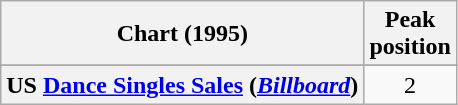<table class="wikitable sortable plainrowheaders" style="text-align:center">
<tr>
<th scope="col">Chart (1995)</th>
<th scope="col">Peak<br>position</th>
</tr>
<tr>
</tr>
<tr>
</tr>
<tr>
</tr>
<tr>
<th scope="row">US <a href='#'>Dance Singles Sales</a> (<em><a href='#'>Billboard</a></em>)</th>
<td>2</td>
</tr>
</table>
